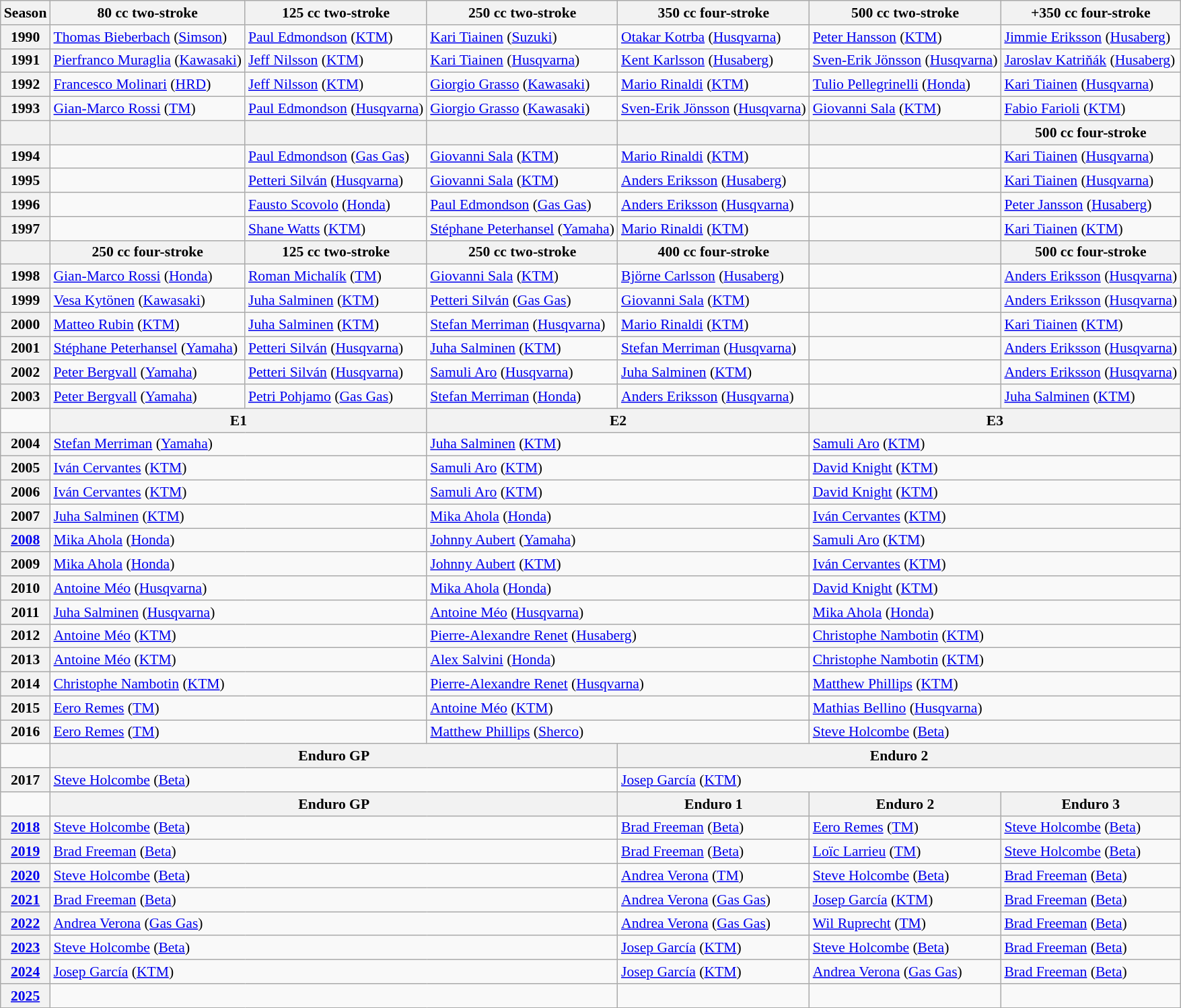<table class="wikitable" style="font-size: 90%;">
<tr>
<th>Season</th>
<th>80 cc two-stroke</th>
<th>125 cc two-stroke</th>
<th>250 cc two-stroke</th>
<th>350 cc four-stroke</th>
<th>500 cc two-stroke</th>
<th>+350 cc four-stroke</th>
</tr>
<tr>
<th>1990</th>
<td> <a href='#'>Thomas Bieberbach</a> (<a href='#'>Simson</a>)</td>
<td> <a href='#'>Paul Edmondson</a> (<a href='#'>KTM</a>)</td>
<td> <a href='#'>Kari Tiainen</a> (<a href='#'>Suzuki</a>)</td>
<td> <a href='#'>Otakar Kotrba</a> (<a href='#'>Husqvarna</a>)</td>
<td> <a href='#'>Peter Hansson</a> (<a href='#'>KTM</a>)</td>
<td> <a href='#'>Jimmie Eriksson</a> (<a href='#'>Husaberg</a>)</td>
</tr>
<tr>
<th>1991</th>
<td> <a href='#'>Pierfranco Muraglia</a> (<a href='#'>Kawasaki</a>)</td>
<td> <a href='#'>Jeff Nilsson</a> (<a href='#'>KTM</a>)</td>
<td> <a href='#'>Kari Tiainen</a> (<a href='#'>Husqvarna</a>)</td>
<td> <a href='#'>Kent Karlsson</a> (<a href='#'>Husaberg</a>)</td>
<td> <a href='#'>Sven-Erik Jönsson</a> (<a href='#'>Husqvarna</a>)</td>
<td> <a href='#'>Jaroslav Katriňák</a> (<a href='#'>Husaberg</a>)</td>
</tr>
<tr>
<th>1992</th>
<td> <a href='#'>Francesco Molinari</a> (<a href='#'>HRD</a>)</td>
<td> <a href='#'>Jeff Nilsson</a> (<a href='#'>KTM</a>)</td>
<td> <a href='#'>Giorgio Grasso</a> (<a href='#'>Kawasaki</a>)</td>
<td> <a href='#'>Mario Rinaldi</a> (<a href='#'>KTM</a>)</td>
<td> <a href='#'>Tulio Pellegrinelli</a> (<a href='#'>Honda</a>)</td>
<td> <a href='#'>Kari Tiainen</a> (<a href='#'>Husqvarna</a>)</td>
</tr>
<tr>
<th>1993</th>
<td> <a href='#'>Gian-Marco Rossi</a> (<a href='#'>TM</a>)</td>
<td> <a href='#'>Paul Edmondson</a> (<a href='#'>Husqvarna</a>)</td>
<td> <a href='#'>Giorgio Grasso</a> (<a href='#'>Kawasaki</a>)</td>
<td> <a href='#'>Sven-Erik Jönsson</a> (<a href='#'>Husqvarna</a>)</td>
<td> <a href='#'>Giovanni Sala</a> (<a href='#'>KTM</a>)</td>
<td> <a href='#'>Fabio Farioli</a> (<a href='#'>KTM</a>)</td>
</tr>
<tr>
<th></th>
<th></th>
<th></th>
<th></th>
<th></th>
<th></th>
<th>500 cc four-stroke</th>
</tr>
<tr>
<th>1994</th>
<td> </td>
<td> <a href='#'>Paul Edmondson</a> (<a href='#'>Gas Gas</a>)</td>
<td> <a href='#'>Giovanni Sala</a> (<a href='#'>KTM</a>)</td>
<td> <a href='#'>Mario Rinaldi</a> (<a href='#'>KTM</a>)</td>
<td> </td>
<td> <a href='#'>Kari Tiainen</a> (<a href='#'>Husqvarna</a>)</td>
</tr>
<tr>
<th>1995</th>
<td> </td>
<td> <a href='#'>Petteri Silván</a> (<a href='#'>Husqvarna</a>)</td>
<td> <a href='#'>Giovanni Sala</a> (<a href='#'>KTM</a>)</td>
<td> <a href='#'>Anders Eriksson</a> (<a href='#'>Husaberg</a>)</td>
<td> </td>
<td> <a href='#'>Kari Tiainen</a> (<a href='#'>Husqvarna</a>)</td>
</tr>
<tr>
<th>1996</th>
<td> </td>
<td> <a href='#'>Fausto Scovolo</a> (<a href='#'>Honda</a>)</td>
<td> <a href='#'>Paul Edmondson</a> (<a href='#'>Gas Gas</a>)</td>
<td> <a href='#'>Anders Eriksson</a> (<a href='#'>Husqvarna</a>)</td>
<td> </td>
<td> <a href='#'>Peter Jansson</a> (<a href='#'>Husaberg</a>)</td>
</tr>
<tr>
<th>1997</th>
<td> </td>
<td> <a href='#'>Shane Watts</a> (<a href='#'>KTM</a>)</td>
<td> <a href='#'>Stéphane Peterhansel</a> (<a href='#'>Yamaha</a>)</td>
<td> <a href='#'>Mario Rinaldi</a> (<a href='#'>KTM</a>)</td>
<td> </td>
<td> <a href='#'>Kari Tiainen</a> (<a href='#'>KTM</a>)</td>
</tr>
<tr>
<th></th>
<th>250 cc four-stroke</th>
<th>125 cc two-stroke</th>
<th>250 cc two-stroke</th>
<th>400 cc four-stroke</th>
<th></th>
<th>500 cc four-stroke</th>
</tr>
<tr>
<th>1998</th>
<td> <a href='#'>Gian-Marco Rossi</a> (<a href='#'>Honda</a>)</td>
<td> <a href='#'>Roman Michalík</a> (<a href='#'>TM</a>)</td>
<td> <a href='#'>Giovanni Sala</a> (<a href='#'>KTM</a>)</td>
<td> <a href='#'>Björne Carlsson</a> (<a href='#'>Husaberg</a>)</td>
<td> </td>
<td> <a href='#'>Anders Eriksson</a> (<a href='#'>Husqvarna</a>)</td>
</tr>
<tr>
<th>1999</th>
<td> <a href='#'>Vesa Kytönen</a> (<a href='#'>Kawasaki</a>)</td>
<td> <a href='#'>Juha Salminen</a> (<a href='#'>KTM</a>)</td>
<td> <a href='#'>Petteri Silván</a> (<a href='#'>Gas Gas</a>)</td>
<td> <a href='#'>Giovanni Sala</a> (<a href='#'>KTM</a>)</td>
<td> </td>
<td> <a href='#'>Anders Eriksson</a> (<a href='#'>Husqvarna</a>)</td>
</tr>
<tr>
<th>2000</th>
<td> <a href='#'>Matteo Rubin</a> (<a href='#'>KTM</a>)</td>
<td> <a href='#'>Juha Salminen</a> (<a href='#'>KTM</a>)</td>
<td> <a href='#'>Stefan Merriman</a> (<a href='#'>Husqvarna</a>)</td>
<td> <a href='#'>Mario Rinaldi</a> (<a href='#'>KTM</a>)</td>
<td> </td>
<td> <a href='#'>Kari Tiainen</a> (<a href='#'>KTM</a>)</td>
</tr>
<tr>
<th>2001</th>
<td> <a href='#'>Stéphane Peterhansel</a> (<a href='#'>Yamaha</a>)</td>
<td> <a href='#'>Petteri Silván</a> (<a href='#'>Husqvarna</a>)</td>
<td> <a href='#'>Juha Salminen</a> (<a href='#'>KTM</a>)</td>
<td> <a href='#'>Stefan Merriman</a> (<a href='#'>Husqvarna</a>)</td>
<td> </td>
<td> <a href='#'>Anders Eriksson</a> (<a href='#'>Husqvarna</a>)</td>
</tr>
<tr>
<th>2002</th>
<td> <a href='#'>Peter Bergvall</a> (<a href='#'>Yamaha</a>)</td>
<td> <a href='#'>Petteri Silván</a> (<a href='#'>Husqvarna</a>)</td>
<td> <a href='#'>Samuli Aro</a> (<a href='#'>Husqvarna</a>)</td>
<td> <a href='#'>Juha Salminen</a> (<a href='#'>KTM</a>)</td>
<td> </td>
<td> <a href='#'>Anders Eriksson</a> (<a href='#'>Husqvarna</a>)</td>
</tr>
<tr>
<th>2003</th>
<td> <a href='#'>Peter Bergvall</a> (<a href='#'>Yamaha</a>)</td>
<td> <a href='#'>Petri Pohjamo</a> (<a href='#'>Gas Gas</a>)</td>
<td> <a href='#'>Stefan Merriman</a> (<a href='#'>Honda</a>)</td>
<td> <a href='#'>Anders Eriksson</a> (<a href='#'>Husqvarna</a>)</td>
<td> </td>
<td> <a href='#'>Juha Salminen</a> (<a href='#'>KTM</a>)</td>
</tr>
<tr>
<td></td>
<th colspan="2">E1</th>
<th colspan="2">E2</th>
<th colspan="2">E3</th>
</tr>
<tr>
<th>2004</th>
<td colspan="2"> <a href='#'>Stefan Merriman</a> (<a href='#'>Yamaha</a>)</td>
<td colspan="2"> <a href='#'>Juha Salminen</a> (<a href='#'>KTM</a>)</td>
<td colspan="2"> <a href='#'>Samuli Aro</a> (<a href='#'>KTM</a>)</td>
</tr>
<tr>
<th>2005</th>
<td colspan="2"> <a href='#'>Iván Cervantes</a> (<a href='#'>KTM</a>)</td>
<td colspan="2"> <a href='#'>Samuli Aro</a> (<a href='#'>KTM</a>)</td>
<td colspan="2"> <a href='#'>David Knight</a> (<a href='#'>KTM</a>)</td>
</tr>
<tr>
<th>2006</th>
<td colspan="2"> <a href='#'>Iván Cervantes</a> (<a href='#'>KTM</a>)</td>
<td colspan="2"> <a href='#'>Samuli Aro</a> (<a href='#'>KTM</a>)</td>
<td colspan="2"> <a href='#'>David Knight</a> (<a href='#'>KTM</a>)</td>
</tr>
<tr>
<th>2007</th>
<td colspan="2"> <a href='#'>Juha Salminen</a> (<a href='#'>KTM</a>)</td>
<td colspan="2"> <a href='#'>Mika Ahola</a> (<a href='#'>Honda</a>)</td>
<td colspan="2"> <a href='#'>Iván Cervantes</a> (<a href='#'>KTM</a>)</td>
</tr>
<tr>
<th><a href='#'>2008</a></th>
<td colspan="2"> <a href='#'>Mika Ahola</a> (<a href='#'>Honda</a>)</td>
<td colspan="2"> <a href='#'>Johnny Aubert</a> (<a href='#'>Yamaha</a>)</td>
<td colspan="2"> <a href='#'>Samuli Aro</a> (<a href='#'>KTM</a>)</td>
</tr>
<tr>
<th>2009</th>
<td colspan="2"> <a href='#'>Mika Ahola</a> (<a href='#'>Honda</a>)</td>
<td colspan="2"> <a href='#'>Johnny Aubert</a> (<a href='#'>KTM</a>)</td>
<td colspan="2"> <a href='#'>Iván Cervantes</a> (<a href='#'>KTM</a>)</td>
</tr>
<tr>
<th>2010</th>
<td colspan="2"> <a href='#'>Antoine Méo</a> (<a href='#'>Husqvarna</a>)</td>
<td colspan="2"> <a href='#'>Mika Ahola</a> (<a href='#'>Honda</a>)</td>
<td colspan="2"> <a href='#'>David Knight</a> (<a href='#'>KTM</a>)</td>
</tr>
<tr>
<th>2011</th>
<td colspan="2"> <a href='#'>Juha Salminen</a> (<a href='#'>Husqvarna</a>)</td>
<td colspan="2"> <a href='#'>Antoine Méo</a> (<a href='#'>Husqvarna</a>)</td>
<td colspan="2"> <a href='#'>Mika Ahola</a> (<a href='#'>Honda</a>)</td>
</tr>
<tr>
<th>2012</th>
<td colspan="2"> <a href='#'>Antoine Méo</a> (<a href='#'>KTM</a>)</td>
<td colspan="2"> <a href='#'>Pierre-Alexandre Renet</a> (<a href='#'>Husaberg</a>)</td>
<td colspan="2"> <a href='#'>Christophe Nambotin</a> (<a href='#'>KTM</a>)</td>
</tr>
<tr>
<th>2013</th>
<td colspan="2"> <a href='#'>Antoine Méo</a> (<a href='#'>KTM</a>)</td>
<td colspan="2"> <a href='#'>Alex Salvini</a> (<a href='#'>Honda</a>)</td>
<td colspan="2"> <a href='#'>Christophe Nambotin</a> (<a href='#'>KTM</a>)</td>
</tr>
<tr>
<th>2014</th>
<td colspan="2"> <a href='#'>Christophe Nambotin</a> (<a href='#'>KTM</a>)</td>
<td colspan="2"> <a href='#'>Pierre-Alexandre Renet</a> (<a href='#'>Husqvarna</a>)</td>
<td colspan="2"> <a href='#'>Matthew Phillips</a> (<a href='#'>KTM</a>)</td>
</tr>
<tr>
<th>2015</th>
<td colspan="2"> <a href='#'>Eero Remes</a> (<a href='#'>TM</a>)</td>
<td colspan="2"> <a href='#'>Antoine Méo</a> (<a href='#'>KTM</a>)</td>
<td colspan="2"> <a href='#'>Mathias Bellino</a> (<a href='#'>Husqvarna</a>)</td>
</tr>
<tr>
<th>2016</th>
<td colspan="2"> <a href='#'>Eero Remes</a> (<a href='#'>TM</a>)</td>
<td colspan="2"> <a href='#'>Matthew Phillips</a> (<a href='#'>Sherco</a>)</td>
<td colspan="2"> <a href='#'>Steve Holcombe</a> (<a href='#'>Beta</a>)</td>
</tr>
<tr>
<td></td>
<th colspan="3">Enduro GP</th>
<th colspan="3">Enduro 2</th>
</tr>
<tr>
<th>2017</th>
<td colspan="3"> <a href='#'>Steve Holcombe</a> (<a href='#'>Beta</a>)</td>
<td colspan="3"> <a href='#'>Josep García</a> (<a href='#'>KTM</a>)</td>
</tr>
<tr>
<td></td>
<th colspan="3">Enduro GP</th>
<th colspan="1">Enduro 1</th>
<th colspan="1">Enduro 2</th>
<th colspan="1">Enduro 3</th>
</tr>
<tr>
<th><a href='#'>2018</a></th>
<td colspan="3"> <a href='#'>Steve Holcombe</a> (<a href='#'>Beta</a>)</td>
<td colspan="1"> <a href='#'>Brad Freeman</a> (<a href='#'>Beta</a>)</td>
<td colspan="1"> <a href='#'>Eero Remes</a> (<a href='#'>TM</a>)</td>
<td colspan="1"> <a href='#'>Steve Holcombe</a> (<a href='#'>Beta</a>)</td>
</tr>
<tr>
<th><a href='#'>2019</a></th>
<td colspan="3"> <a href='#'>Brad Freeman</a> (<a href='#'>Beta</a>)</td>
<td colspan="1"> <a href='#'>Brad Freeman</a> (<a href='#'>Beta</a>)</td>
<td colspan="1"> <a href='#'>Loïc Larrieu</a> (<a href='#'>TM</a>)</td>
<td colspan="1"> <a href='#'>Steve Holcombe</a> (<a href='#'>Beta</a>)</td>
</tr>
<tr>
<th><a href='#'>2020</a></th>
<td colspan="3"> <a href='#'>Steve Holcombe</a> (<a href='#'>Beta</a>)</td>
<td colspan="1"> <a href='#'>Andrea Verona</a> (<a href='#'>TM</a>)</td>
<td colspan="1"> <a href='#'>Steve Holcombe</a> (<a href='#'>Beta</a>)</td>
<td colspan="1"> <a href='#'>Brad Freeman</a> (<a href='#'>Beta</a>)</td>
</tr>
<tr>
<th><a href='#'>2021</a></th>
<td colspan="3"> <a href='#'>Brad Freeman</a> (<a href='#'>Beta</a>)</td>
<td colspan="1"> <a href='#'>Andrea Verona</a> (<a href='#'>Gas Gas</a>)</td>
<td colspan="1"> <a href='#'>Josep García</a> (<a href='#'>KTM</a>)</td>
<td colspan="1"> <a href='#'>Brad Freeman</a> (<a href='#'>Beta</a>)</td>
</tr>
<tr>
<th><a href='#'>2022</a></th>
<td colspan="3"> <a href='#'>Andrea Verona</a> (<a href='#'>Gas Gas</a>)</td>
<td colspan="1"> <a href='#'>Andrea Verona</a> (<a href='#'>Gas Gas</a>)</td>
<td colspan="1"> <a href='#'>Wil Ruprecht</a> (<a href='#'>TM</a>)</td>
<td colspan="1"> <a href='#'>Brad Freeman</a> (<a href='#'>Beta</a>)</td>
</tr>
<tr>
<th><a href='#'>2023</a></th>
<td colspan="3"> <a href='#'>Steve Holcombe</a> (<a href='#'>Beta</a>)</td>
<td colspan="1"> <a href='#'>Josep García</a> (<a href='#'>KTM</a>)</td>
<td colspan="1"> <a href='#'>Steve Holcombe</a> (<a href='#'>Beta</a>)</td>
<td colspan="1"> <a href='#'>Brad Freeman</a> (<a href='#'>Beta</a>)</td>
</tr>
<tr>
<th><a href='#'>2024</a></th>
<td colspan="3"> <a href='#'>Josep García</a> (<a href='#'>KTM</a>)</td>
<td colspan="1"> <a href='#'>Josep García</a> (<a href='#'>KTM</a>)</td>
<td colspan="1"> <a href='#'>Andrea Verona</a> (<a href='#'>Gas Gas</a>)</td>
<td colspan="1"> <a href='#'>Brad Freeman</a> (<a href='#'>Beta</a>)</td>
</tr>
<tr>
<th><a href='#'>2025</a></th>
<td colspan="3"></td>
<td colspan="1"></td>
<td colspan="1"></td>
<td colspan="1"></td>
</tr>
</table>
